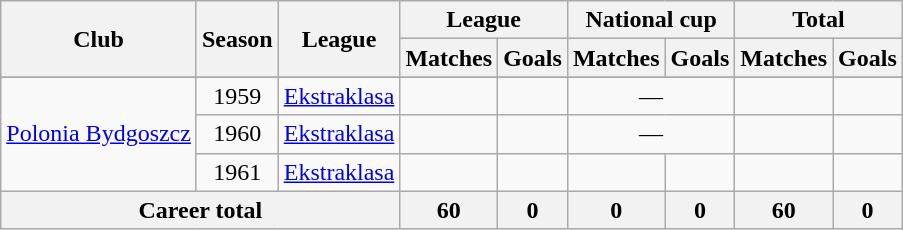<table class="wikitable" style="text-align: center;">
<tr>
<th rowspan="2">Club</th>
<th rowspan="2">Season</th>
<th rowspan="2">League</th>
<th colspan="2">League</th>
<th colspan="2">National cup</th>
<th colspan="2">Total</th>
</tr>
<tr>
<th>Matches</th>
<th>Goals</th>
<th>Matches</th>
<th>Goals</th>
<th>Matches</th>
<th>Goals</th>
</tr>
<tr>
</tr>
<tr>
<td rowspan="3"><a href='#'>Polonia Bydgoszcz</a></td>
<td>1959</td>
<td><a href='#'>Ekstraklasa</a></td>
<td></td>
<td></td>
<td colspan="2">—</td>
<td></td>
<td></td>
</tr>
<tr>
<td>1960</td>
<td><a href='#'>Ekstraklasa</a></td>
<td></td>
<td></td>
<td colspan="2">—</td>
<td></td>
<td></td>
</tr>
<tr>
<td>1961</td>
<td><a href='#'>Ekstraklasa</a></td>
<td></td>
<td></td>
<td></td>
<td></td>
<td></td>
<td></td>
</tr>
<tr>
<th colspan="3">Career total</th>
<th colspan="1">60</th>
<th>0</th>
<th>0</th>
<th>0</th>
<th>60</th>
<th>0</th>
</tr>
</table>
